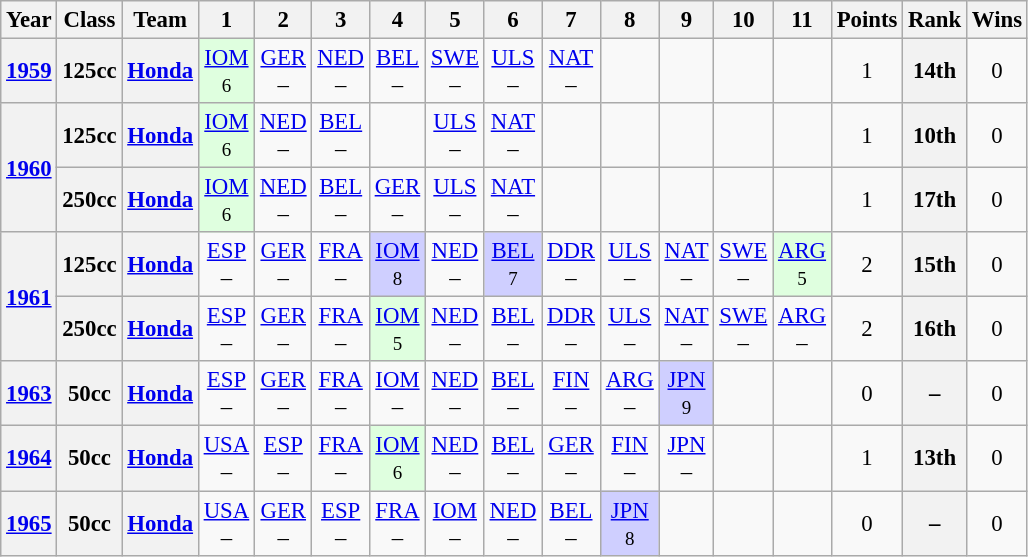<table class="wikitable" style="text-align:center; font-size:95%">
<tr>
<th>Year</th>
<th>Class</th>
<th>Team</th>
<th>1</th>
<th>2</th>
<th>3</th>
<th>4</th>
<th>5</th>
<th>6</th>
<th>7</th>
<th>8</th>
<th>9</th>
<th>10</th>
<th>11</th>
<th>Points</th>
<th>Rank</th>
<th>Wins</th>
</tr>
<tr>
<th><a href='#'>1959</a></th>
<th>125cc</th>
<th><a href='#'>Honda</a></th>
<td style="background:#DFFFDF;"><a href='#'>IOM</a><br><small>6</small></td>
<td><a href='#'>GER</a><br>–</td>
<td><a href='#'>NED</a><br>–</td>
<td><a href='#'>BEL</a><br>–</td>
<td><a href='#'>SWE</a><br>–</td>
<td><a href='#'>ULS</a><br>–</td>
<td><a href='#'>NAT</a><br>–</td>
<td></td>
<td></td>
<td></td>
<td></td>
<td>1</td>
<th>14th</th>
<td>0</td>
</tr>
<tr>
<th rowspan=2><a href='#'>1960</a></th>
<th>125cc</th>
<th><a href='#'>Honda</a></th>
<td style="background:#DFFFDF;"><a href='#'>IOM</a><br><small>6</small></td>
<td><a href='#'>NED</a><br>–</td>
<td><a href='#'>BEL</a><br>–</td>
<td></td>
<td><a href='#'>ULS</a><br>–</td>
<td><a href='#'>NAT</a><br>–</td>
<td></td>
<td></td>
<td></td>
<td></td>
<td></td>
<td>1</td>
<th>10th</th>
<td>0</td>
</tr>
<tr>
<th>250cc</th>
<th><a href='#'>Honda</a></th>
<td style="background:#DFFFDF;"><a href='#'>IOM</a><br><small>6</small></td>
<td><a href='#'>NED</a><br>–</td>
<td><a href='#'>BEL</a><br>–</td>
<td><a href='#'>GER</a><br>–</td>
<td><a href='#'>ULS</a><br>–</td>
<td><a href='#'>NAT</a><br>–</td>
<td></td>
<td></td>
<td></td>
<td></td>
<td></td>
<td>1</td>
<th>17th</th>
<td>0</td>
</tr>
<tr>
<th rowspan=2><a href='#'>1961</a></th>
<th>125cc</th>
<th><a href='#'>Honda</a></th>
<td><a href='#'>ESP</a><br>–</td>
<td><a href='#'>GER</a><br>–</td>
<td><a href='#'>FRA</a><br>–</td>
<td style="background:#CFCFFF;"><a href='#'>IOM</a><br><small>8</small></td>
<td><a href='#'>NED</a><br>–</td>
<td style="background:#CFCFFF;"><a href='#'>BEL</a><br><small>7</small></td>
<td><a href='#'>DDR</a><br>–</td>
<td><a href='#'>ULS</a><br>–</td>
<td><a href='#'>NAT</a><br>–</td>
<td><a href='#'>SWE</a><br>–</td>
<td style="background:#DFFFDF;"><a href='#'>ARG</a><br><small>5</small></td>
<td>2</td>
<th>15th</th>
<td>0</td>
</tr>
<tr>
<th>250cc</th>
<th><a href='#'>Honda</a></th>
<td><a href='#'>ESP</a><br>–</td>
<td><a href='#'>GER</a><br>–</td>
<td><a href='#'>FRA</a><br>–</td>
<td style="background:#DFFFDF;"><a href='#'>IOM</a><br><small>5</small></td>
<td><a href='#'>NED</a><br>–</td>
<td><a href='#'>BEL</a><br>–</td>
<td><a href='#'>DDR</a><br>–</td>
<td><a href='#'>ULS</a><br>–</td>
<td><a href='#'>NAT</a><br>–</td>
<td><a href='#'>SWE</a><br>–</td>
<td><a href='#'>ARG</a><br>–</td>
<td>2</td>
<th>16th</th>
<td>0</td>
</tr>
<tr>
<th><a href='#'>1963</a></th>
<th>50cc</th>
<th><a href='#'>Honda</a></th>
<td><a href='#'>ESP</a><br>–</td>
<td><a href='#'>GER</a><br>–</td>
<td><a href='#'>FRA</a><br>–</td>
<td><a href='#'>IOM</a><br>–</td>
<td><a href='#'>NED</a><br>–</td>
<td><a href='#'>BEL</a><br>–</td>
<td><a href='#'>FIN</a><br>–</td>
<td><a href='#'>ARG</a><br>–</td>
<td style="background:#CFCFFF;"><a href='#'>JPN</a><br><small>9</small></td>
<td></td>
<td></td>
<td>0</td>
<th>–</th>
<td>0</td>
</tr>
<tr>
<th><a href='#'>1964</a></th>
<th>50cc</th>
<th><a href='#'>Honda</a></th>
<td><a href='#'>USA</a><br>–</td>
<td><a href='#'>ESP</a><br>–</td>
<td><a href='#'>FRA</a><br>–</td>
<td style="background:#DFFFDF;"><a href='#'>IOM</a><br><small>6</small></td>
<td><a href='#'>NED</a><br>–</td>
<td><a href='#'>BEL</a><br>–</td>
<td><a href='#'>GER</a><br>–</td>
<td><a href='#'>FIN</a><br>–</td>
<td><a href='#'>JPN</a><br>–</td>
<td></td>
<td></td>
<td>1</td>
<th>13th</th>
<td>0</td>
</tr>
<tr>
<th><a href='#'>1965</a></th>
<th>50cc</th>
<th><a href='#'>Honda</a></th>
<td><a href='#'>USA</a><br>–</td>
<td><a href='#'>GER</a><br>–</td>
<td><a href='#'>ESP</a><br>–</td>
<td><a href='#'>FRA</a><br>–</td>
<td><a href='#'>IOM</a><br>–</td>
<td><a href='#'>NED</a><br>–</td>
<td><a href='#'>BEL</a><br>–</td>
<td style="background:#CFCFFF;"><a href='#'>JPN</a><br><small>8</small></td>
<td></td>
<td></td>
<td></td>
<td>0</td>
<th>–</th>
<td>0</td>
</tr>
</table>
